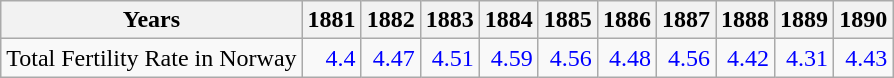<table class="wikitable " style="text-align:right">
<tr>
<th>Years</th>
<th>1881</th>
<th>1882</th>
<th>1883</th>
<th>1884</th>
<th>1885</th>
<th>1886</th>
<th>1887</th>
<th>1888</th>
<th>1889</th>
<th>1890</th>
</tr>
<tr>
<td align="left">Total Fertility Rate in Norway</td>
<td style="text-align:right; color:blue;">4.4</td>
<td style="text-align:right; color:blue;">4.47</td>
<td style="text-align:right; color:blue;">4.51</td>
<td style="text-align:right; color:blue;">4.59</td>
<td style="text-align:right; color:blue;">4.56</td>
<td style="text-align:right; color:blue;">4.48</td>
<td style="text-align:right; color:blue;">4.56</td>
<td style="text-align:right; color:blue;">4.42</td>
<td style="text-align:right; color:blue;">4.31</td>
<td style="text-align:right; color:blue;">4.43</td>
</tr>
</table>
